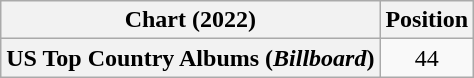<table class="wikitable plainrowheaders" style="text-align:center">
<tr>
<th scope="col">Chart (2022)</th>
<th scope="col">Position</th>
</tr>
<tr>
<th scope="row">US Top Country Albums (<em>Billboard</em>)</th>
<td>44</td>
</tr>
</table>
